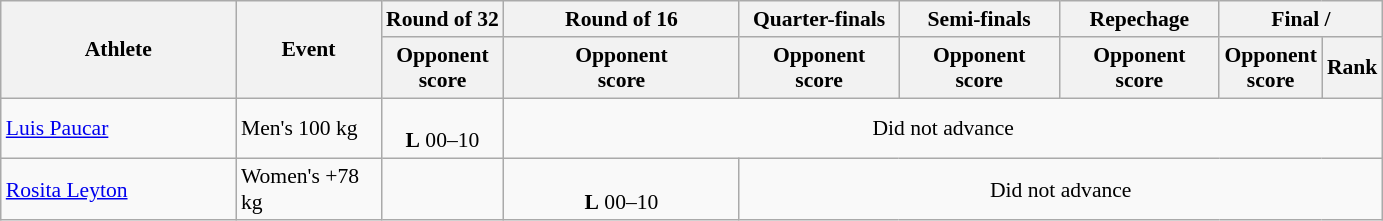<table class="wikitable" style="font-size:90%; text-align:center">
<tr>
<th rowspan="2" width="150">Athlete</th>
<th rowspan="2" width="90">Event</th>
<th>Round of 32</th>
<th width="150">Round of 16</th>
<th width="100">Quarter-finals</th>
<th width="100">Semi-finals</th>
<th width="100">Repechage</th>
<th colspan="2" width="100">Final / </th>
</tr>
<tr>
<th>Opponent<br>score</th>
<th>Opponent<br>score</th>
<th>Opponent<br>score</th>
<th>Opponent<br>score</th>
<th>Opponent<br>score</th>
<th>Opponent<br>score</th>
<th>Rank</th>
</tr>
<tr>
<td align="left"><a href='#'>Luis Paucar</a></td>
<td align="left">Men's 100 kg</td>
<td><br><strong>L</strong> 00–10</td>
<td colspan=7>Did not advance</td>
</tr>
<tr>
<td align="left"><a href='#'>Rosita Leyton</a></td>
<td align="left">Women's +78 kg</td>
<td></td>
<td><br><strong>L</strong> 00–10</td>
<td colspan=6>Did not advance</td>
</tr>
</table>
